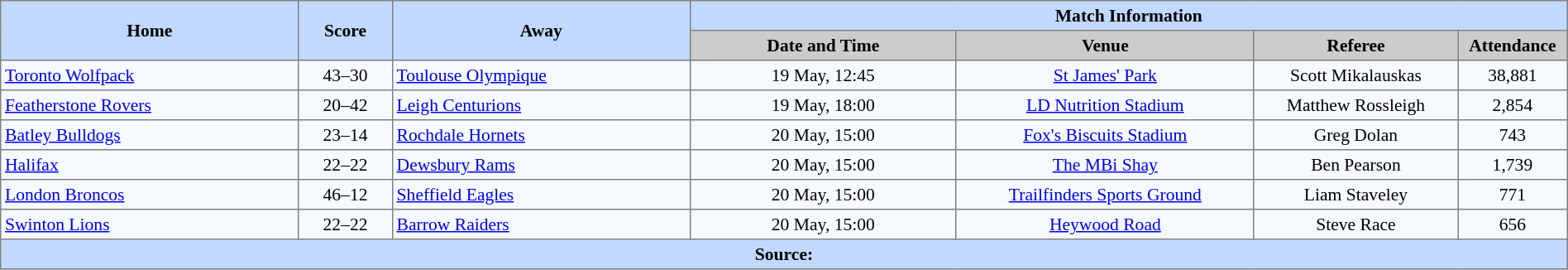<table border="1" cellpadding="3" cellspacing="0" style="border-collapse:collapse; font-size:90%; text-align:center; width:100%;">
<tr style="background:#c1d8ff;">
<th rowspan="2" style="width:19%;">Home</th>
<th rowspan="2" style="width:6%;">Score</th>
<th rowspan="2" style="width:19%;">Away</th>
<th colspan=4>Match Information</th>
</tr>
<tr style="background:#ccc;">
<th width=17%>Date and Time</th>
<th width=19%>Venue</th>
<th width=13%>Referee</th>
<th width=7%>Attendance</th>
</tr>
<tr style="background:#f5faff;">
<td align=left> <a href='#'>Toronto Wolfpack</a></td>
<td>43–30</td>
<td align=left> <a href='#'>Toulouse Olympique</a></td>
<td>19 May, 12:45</td>
<td><a href='#'>St James' Park</a></td>
<td>Scott Mikalauskas</td>
<td>38,881</td>
</tr>
<tr style="background:#f5faff;">
<td align=left> <a href='#'>Featherstone Rovers</a></td>
<td>20–42</td>
<td align=left> <a href='#'>Leigh Centurions</a></td>
<td>19 May, 18:00</td>
<td><a href='#'>LD Nutrition Stadium</a></td>
<td>Matthew Rossleigh</td>
<td>2,854</td>
</tr>
<tr style="background:#f5faff;">
<td align=left> <a href='#'>Batley Bulldogs</a></td>
<td>23–14</td>
<td align=left> <a href='#'>Rochdale Hornets</a></td>
<td>20 May, 15:00</td>
<td><a href='#'>Fox's Biscuits Stadium</a></td>
<td>Greg Dolan</td>
<td>743</td>
</tr>
<tr style="background:#f5faff;">
<td align=left> <a href='#'>Halifax</a></td>
<td>22–22</td>
<td align=left> <a href='#'>Dewsbury Rams</a></td>
<td>20 May, 15:00</td>
<td><a href='#'>The MBi Shay</a></td>
<td>Ben Pearson</td>
<td>1,739</td>
</tr>
<tr style="background:#f5faff;">
<td align=left> <a href='#'>London Broncos</a></td>
<td>46–12 </td>
<td align=left> <a href='#'>Sheffield Eagles</a></td>
<td>20 May, 15:00</td>
<td><a href='#'>Trailfinders Sports Ground</a></td>
<td>Liam Staveley</td>
<td>771</td>
</tr>
<tr style="background:#f5faff;">
<td align=left> <a href='#'>Swinton Lions</a></td>
<td>22–22</td>
<td align=left> <a href='#'>Barrow Raiders</a></td>
<td>20 May, 15:00</td>
<td><a href='#'>Heywood Road</a></td>
<td>Steve Race</td>
<td>656</td>
</tr>
<tr style="background:#c1d8ff;">
<th colspan=7>Source:</th>
</tr>
</table>
